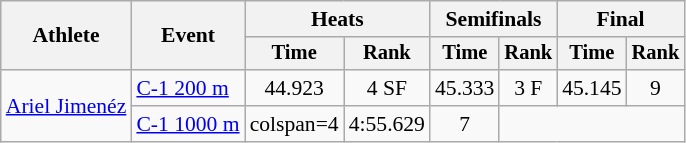<table class=wikitable style="font-size:90%;">
<tr>
<th rowspan="2">Athlete</th>
<th rowspan="2">Event</th>
<th colspan=2>Heats</th>
<th colspan=2>Semifinals</th>
<th colspan=2>Final</th>
</tr>
<tr style="font-size:95%">
<th>Time</th>
<th>Rank</th>
<th>Time</th>
<th>Rank</th>
<th>Time</th>
<th>Rank</th>
</tr>
<tr align=center>
<td align=left rowspan=2><a href='#'>Ariel Jimenéz</a></td>
<td align=left><a href='#'>C-1 200 m</a></td>
<td>44.923</td>
<td>4 SF</td>
<td>45.333</td>
<td>3 F</td>
<td>45.145</td>
<td>9</td>
</tr>
<tr align=center>
<td align=left><a href='#'>C-1 1000 m</a></td>
<td>colspan=4 </td>
<td>4:55.629</td>
<td>7</td>
</tr>
</table>
